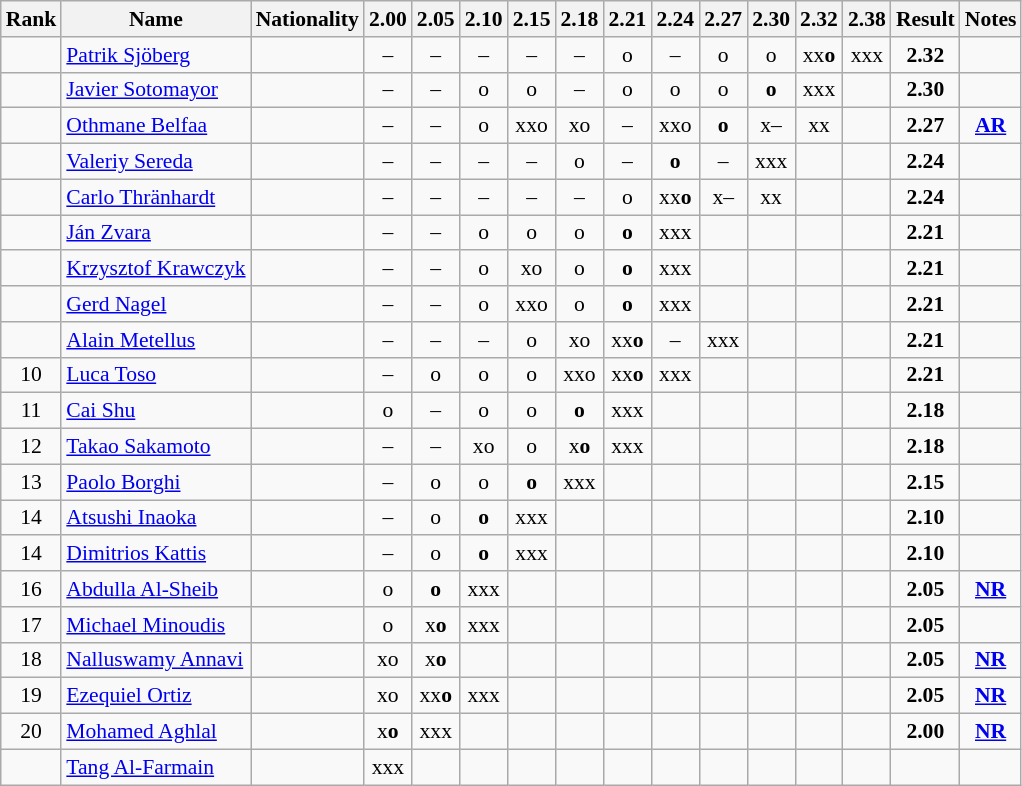<table class="wikitable sortable" style="text-align:center; font-size:90%">
<tr>
<th>Rank</th>
<th>Name</th>
<th>Nationality</th>
<th>2.00</th>
<th>2.05</th>
<th>2.10</th>
<th>2.15</th>
<th>2.18</th>
<th>2.21</th>
<th>2.24</th>
<th>2.27</th>
<th>2.30</th>
<th>2.32</th>
<th>2.38</th>
<th>Result</th>
<th>Notes</th>
</tr>
<tr>
<td></td>
<td align="left"><a href='#'>Patrik Sjöberg</a></td>
<td align=left></td>
<td>–</td>
<td>–</td>
<td>–</td>
<td>–</td>
<td>–</td>
<td>o</td>
<td>–</td>
<td>o</td>
<td>o</td>
<td>xx<strong>o</strong></td>
<td>xxx</td>
<td><strong>2.32</strong></td>
<td></td>
</tr>
<tr>
<td></td>
<td align="left"><a href='#'>Javier Sotomayor</a></td>
<td align=left></td>
<td>–</td>
<td>–</td>
<td>o</td>
<td>o</td>
<td>–</td>
<td>o</td>
<td>o</td>
<td>o</td>
<td><strong>o</strong></td>
<td>xxx</td>
<td></td>
<td><strong>2.30</strong></td>
<td></td>
</tr>
<tr>
<td></td>
<td align="left"><a href='#'>Othmane Belfaa</a></td>
<td align=left></td>
<td>–</td>
<td>–</td>
<td>o</td>
<td>xxo</td>
<td>xo</td>
<td>–</td>
<td>xxo</td>
<td><strong>o</strong></td>
<td>x–</td>
<td>xx</td>
<td></td>
<td><strong>2.27</strong></td>
<td><strong><a href='#'>AR</a></strong></td>
</tr>
<tr>
<td></td>
<td align="left"><a href='#'>Valeriy Sereda</a></td>
<td align=left></td>
<td>–</td>
<td>–</td>
<td>–</td>
<td>–</td>
<td>o</td>
<td>–</td>
<td><strong>o</strong></td>
<td>–</td>
<td>xxx</td>
<td></td>
<td></td>
<td><strong>2.24</strong></td>
<td></td>
</tr>
<tr>
<td></td>
<td align="left"><a href='#'>Carlo Thränhardt</a></td>
<td align=left></td>
<td>–</td>
<td>–</td>
<td>–</td>
<td>–</td>
<td>–</td>
<td>o</td>
<td>xx<strong>o</strong></td>
<td>x–</td>
<td>xx</td>
<td></td>
<td></td>
<td><strong>2.24</strong></td>
<td></td>
</tr>
<tr>
<td></td>
<td align="left"><a href='#'>Ján Zvara</a></td>
<td align=left></td>
<td>–</td>
<td>–</td>
<td>o</td>
<td>o</td>
<td>o</td>
<td><strong>o</strong></td>
<td>xxx</td>
<td></td>
<td></td>
<td></td>
<td></td>
<td><strong>2.21</strong></td>
<td></td>
</tr>
<tr>
<td></td>
<td align="left"><a href='#'>Krzysztof Krawczyk</a></td>
<td align=left></td>
<td>–</td>
<td>–</td>
<td>o</td>
<td>xo</td>
<td>o</td>
<td><strong>o</strong></td>
<td>xxx</td>
<td></td>
<td></td>
<td></td>
<td></td>
<td><strong>2.21</strong></td>
<td></td>
</tr>
<tr>
<td></td>
<td align="left"><a href='#'>Gerd Nagel</a></td>
<td align=left></td>
<td>–</td>
<td>–</td>
<td>o</td>
<td>xxo</td>
<td>o</td>
<td><strong>o</strong></td>
<td>xxx</td>
<td></td>
<td></td>
<td></td>
<td></td>
<td><strong>2.21</strong></td>
<td></td>
</tr>
<tr>
<td></td>
<td align="left"><a href='#'>Alain Metellus</a></td>
<td align=left></td>
<td>–</td>
<td>–</td>
<td>–</td>
<td>o</td>
<td>xo</td>
<td>xx<strong>o</strong></td>
<td>–</td>
<td>xxx</td>
<td></td>
<td></td>
<td></td>
<td><strong>2.21</strong></td>
<td></td>
</tr>
<tr>
<td>10</td>
<td align="left"><a href='#'>Luca Toso</a></td>
<td align=left></td>
<td>–</td>
<td>o</td>
<td>o</td>
<td>o</td>
<td>xxo</td>
<td>xx<strong>o</strong></td>
<td>xxx</td>
<td></td>
<td></td>
<td></td>
<td></td>
<td><strong>2.21</strong></td>
<td></td>
</tr>
<tr>
<td>11</td>
<td align="left"><a href='#'>Cai Shu</a></td>
<td align=left></td>
<td>o</td>
<td>–</td>
<td>o</td>
<td>o</td>
<td><strong>o</strong></td>
<td>xxx</td>
<td></td>
<td></td>
<td></td>
<td></td>
<td></td>
<td><strong>2.18</strong></td>
<td></td>
</tr>
<tr>
<td>12</td>
<td align="left"><a href='#'>Takao Sakamoto</a></td>
<td align=left></td>
<td>–</td>
<td>–</td>
<td>xo</td>
<td>o</td>
<td>x<strong>o</strong></td>
<td>xxx</td>
<td></td>
<td></td>
<td></td>
<td></td>
<td></td>
<td><strong>2.18</strong></td>
<td></td>
</tr>
<tr>
<td>13</td>
<td align="left"><a href='#'>Paolo Borghi</a></td>
<td align=left></td>
<td>–</td>
<td>o</td>
<td>o</td>
<td><strong>o</strong></td>
<td>xxx</td>
<td></td>
<td></td>
<td></td>
<td></td>
<td></td>
<td></td>
<td><strong>2.15</strong></td>
<td></td>
</tr>
<tr>
<td>14</td>
<td align="left"><a href='#'>Atsushi Inaoka</a></td>
<td align=left></td>
<td>–</td>
<td>o</td>
<td><strong>o</strong></td>
<td>xxx</td>
<td></td>
<td></td>
<td></td>
<td></td>
<td></td>
<td></td>
<td></td>
<td><strong>2.10</strong></td>
<td></td>
</tr>
<tr>
<td>14</td>
<td align="left"><a href='#'>Dimitrios Kattis</a></td>
<td align=left></td>
<td>–</td>
<td>o</td>
<td><strong>o</strong></td>
<td>xxx</td>
<td></td>
<td></td>
<td></td>
<td></td>
<td></td>
<td></td>
<td></td>
<td><strong>2.10</strong></td>
<td></td>
</tr>
<tr>
<td>16</td>
<td align="left"><a href='#'>Abdulla Al-Sheib</a></td>
<td align=left></td>
<td>o</td>
<td><strong>o</strong></td>
<td>xxx</td>
<td></td>
<td></td>
<td></td>
<td></td>
<td></td>
<td></td>
<td></td>
<td></td>
<td><strong>2.05</strong></td>
<td><strong><a href='#'>NR</a></strong></td>
</tr>
<tr>
<td>17</td>
<td align="left"><a href='#'>Michael Minoudis</a></td>
<td align=left></td>
<td>o</td>
<td>x<strong>o</strong></td>
<td>xxx</td>
<td></td>
<td></td>
<td></td>
<td></td>
<td></td>
<td></td>
<td></td>
<td></td>
<td><strong>2.05</strong></td>
<td></td>
</tr>
<tr>
<td>18</td>
<td align="left"><a href='#'>Nalluswamy Annavi</a></td>
<td align=left></td>
<td>xo</td>
<td>x<strong>o</strong></td>
<td></td>
<td></td>
<td></td>
<td></td>
<td></td>
<td></td>
<td></td>
<td></td>
<td></td>
<td><strong>2.05</strong></td>
<td><strong><a href='#'>NR</a></strong></td>
</tr>
<tr>
<td>19</td>
<td align="left"><a href='#'>Ezequiel Ortiz</a></td>
<td align=left></td>
<td>xo</td>
<td>xx<strong>o</strong></td>
<td>xxx</td>
<td></td>
<td></td>
<td></td>
<td></td>
<td></td>
<td></td>
<td></td>
<td></td>
<td><strong>2.05</strong></td>
<td><strong><a href='#'>NR</a></strong></td>
</tr>
<tr>
<td>20</td>
<td align="left"><a href='#'>Mohamed Aghlal</a></td>
<td align=left></td>
<td>x<strong>o</strong></td>
<td>xxx</td>
<td></td>
<td></td>
<td></td>
<td></td>
<td></td>
<td></td>
<td></td>
<td></td>
<td></td>
<td><strong>2.00</strong></td>
<td><strong><a href='#'>NR</a></strong></td>
</tr>
<tr>
<td></td>
<td align="left"><a href='#'>Tang Al-Farmain</a></td>
<td align=left></td>
<td>xxx</td>
<td></td>
<td></td>
<td></td>
<td></td>
<td></td>
<td></td>
<td></td>
<td></td>
<td></td>
<td></td>
<td><strong></strong></td>
<td></td>
</tr>
</table>
